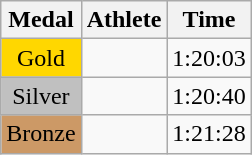<table class="wikitable">
<tr>
<th>Medal</th>
<th>Athlete</th>
<th>Time</th>
</tr>
<tr>
<td style="text-align:center;background-color:gold;">Gold</td>
<td></td>
<td>1:20:03</td>
</tr>
<tr>
<td style="text-align:center;background-color:silver;">Silver</td>
<td></td>
<td>1:20:40</td>
</tr>
<tr>
<td style="text-align:center;background-color:#CC9966;">Bronze</td>
<td></td>
<td>1:21:28</td>
</tr>
</table>
